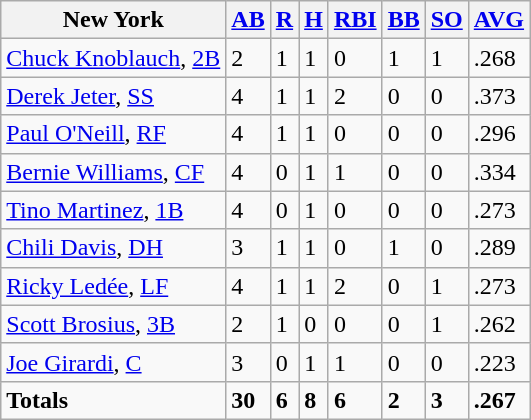<table class="wikitable sortable">
<tr>
<th>New York</th>
<th><a href='#'>AB</a></th>
<th><a href='#'>R</a></th>
<th><a href='#'>H</a></th>
<th><a href='#'>RBI</a></th>
<th><a href='#'>BB</a></th>
<th><a href='#'>SO</a></th>
<th><a href='#'>AVG</a></th>
</tr>
<tr>
<td><a href='#'>Chuck Knoblauch</a>, <a href='#'>2B</a></td>
<td>2</td>
<td>1</td>
<td>1</td>
<td>0</td>
<td>1</td>
<td>1</td>
<td>.268</td>
</tr>
<tr>
<td><a href='#'>Derek Jeter</a>, <a href='#'>SS</a></td>
<td>4</td>
<td>1</td>
<td>1</td>
<td>2</td>
<td>0</td>
<td>0</td>
<td>.373</td>
</tr>
<tr>
<td><a href='#'>Paul O'Neill</a>, <a href='#'>RF</a></td>
<td>4</td>
<td>1</td>
<td>1</td>
<td>0</td>
<td>0</td>
<td>0</td>
<td>.296</td>
</tr>
<tr>
<td><a href='#'>Bernie Williams</a>, <a href='#'>CF</a></td>
<td>4</td>
<td>0</td>
<td>1</td>
<td>1</td>
<td>0</td>
<td>0</td>
<td>.334</td>
</tr>
<tr>
<td><a href='#'>Tino Martinez</a>, <a href='#'>1B</a></td>
<td>4</td>
<td>0</td>
<td>1</td>
<td>0</td>
<td>0</td>
<td>0</td>
<td>.273</td>
</tr>
<tr>
<td><a href='#'>Chili Davis</a>, <a href='#'>DH</a></td>
<td>3</td>
<td>1</td>
<td>1</td>
<td>0</td>
<td>1</td>
<td>0</td>
<td>.289</td>
</tr>
<tr>
<td><a href='#'>Ricky Ledée</a>, <a href='#'>LF</a></td>
<td>4</td>
<td>1</td>
<td>1</td>
<td>2</td>
<td>0</td>
<td>1</td>
<td>.273</td>
</tr>
<tr>
<td><a href='#'>Scott Brosius</a>, <a href='#'>3B</a></td>
<td>2</td>
<td>1</td>
<td>0</td>
<td>0</td>
<td>0</td>
<td>1</td>
<td>.262</td>
</tr>
<tr>
<td><a href='#'>Joe Girardi</a>, <a href='#'>C</a></td>
<td>3</td>
<td>0</td>
<td>1</td>
<td>1</td>
<td>0</td>
<td>0</td>
<td>.223</td>
</tr>
<tr class="sortbottom">
<td><strong>Totals</strong></td>
<td><strong>30</strong></td>
<td><strong>6</strong></td>
<td><strong>8</strong></td>
<td><strong>6</strong></td>
<td><strong>2</strong></td>
<td><strong>3</strong></td>
<td><strong>.267</strong></td>
</tr>
</table>
